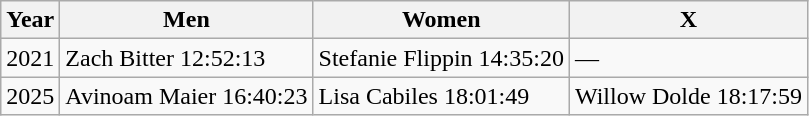<table class="wikitable">
<tr>
<th>Year</th>
<th>Men</th>
<th>Women</th>
<th>X</th>
</tr>
<tr>
<td>2021</td>
<td>Zach Bitter 12:52:13</td>
<td>Stefanie Flippin 14:35:20</td>
<td>—</td>
</tr>
<tr>
<td>2025</td>
<td>Avinoam Maier 16:40:23</td>
<td>Lisa Cabiles 18:01:49</td>
<td>Willow Dolde 18:17:59</td>
</tr>
</table>
